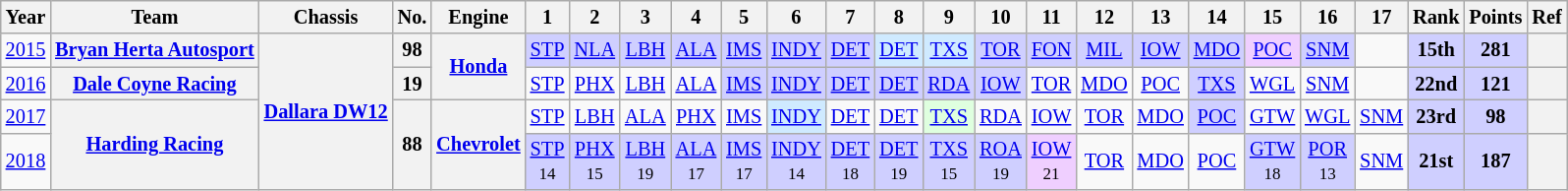<table class="wikitable" style="text-align:center; font-size:85%;">
<tr>
<th>Year</th>
<th>Team</th>
<th>Chassis</th>
<th>No.</th>
<th>Engine</th>
<th>1</th>
<th>2</th>
<th>3</th>
<th>4</th>
<th>5</th>
<th>6</th>
<th>7</th>
<th>8</th>
<th>9</th>
<th>10</th>
<th>11</th>
<th>12</th>
<th>13</th>
<th>14</th>
<th>15</th>
<th>16</th>
<th>17</th>
<th>Rank</th>
<th>Points</th>
<th>Ref</th>
</tr>
<tr>
<td><a href='#'>2015</a></td>
<th nowrap><a href='#'>Bryan Herta Autosport</a></th>
<th rowspan="4" nowrap><a href='#'>Dallara DW12</a></th>
<th>98</th>
<th rowspan="2"><a href='#'>Honda</a></th>
<td style="background:#CFCFFF;"><a href='#'>STP</a><br></td>
<td style="background:#CFCFFF;"><a href='#'>NLA</a><br></td>
<td style="background:#CFCFFF;"><a href='#'>LBH</a><br></td>
<td style="background:#CFCFFF;"><a href='#'>ALA</a><br></td>
<td style="background:#CFCFFF;"><a href='#'>IMS</a><br></td>
<td style="background:#CFCFFF;"><a href='#'>INDY</a><br></td>
<td style="background:#CFCFFF;"><a href='#'>DET</a><br></td>
<td style="background:#CFEAFF;"><a href='#'>DET</a><br></td>
<td style="background:#CFEAFF;"><a href='#'>TXS</a><br></td>
<td style="background:#CFCFFF;"><a href='#'>TOR</a><br></td>
<td style="background:#CFCFFF;"><a href='#'>FON</a><br></td>
<td style="background:#CFCFFF;"><a href='#'>MIL</a><br></td>
<td style="background:#CFCFFF;"><a href='#'>IOW</a><br></td>
<td style="background:#CFCFFF;"><a href='#'>MDO</a><br></td>
<td style="background:#EFCFFF;"><a href='#'>POC</a><br></td>
<td style="background:#CFCFFF;"><a href='#'>SNM</a><br></td>
<td></td>
<th style="background:#CFCFFF;">15th</th>
<th style="background:#CFCFFF;">281</th>
<th></th>
</tr>
<tr>
<td><a href='#'>2016</a></td>
<th nowrap><a href='#'>Dale Coyne Racing</a></th>
<th>19</th>
<td><a href='#'>STP</a></td>
<td><a href='#'>PHX</a></td>
<td><a href='#'>LBH</a></td>
<td><a href='#'>ALA</a></td>
<td style="background:#CFCFFF;"><a href='#'>IMS</a><br></td>
<td style="background:#CFCFFF;"><a href='#'>INDY</a><br></td>
<td style="background:#CFCFFF;"><a href='#'>DET</a><br></td>
<td style="background:#CFCFFF;"><a href='#'>DET</a><br></td>
<td style="background:#CFCFFF;"><a href='#'>RDA</a><br></td>
<td style="background:#CFCFFF;"><a href='#'>IOW</a><br></td>
<td><a href='#'>TOR</a></td>
<td><a href='#'>MDO</a></td>
<td><a href='#'>POC</a></td>
<td style="background:#CFCFFF;"><a href='#'>TXS</a><br></td>
<td><a href='#'>WGL</a></td>
<td><a href='#'>SNM</a></td>
<td></td>
<th style="background:#CFCFFF;">22nd</th>
<th style="background:#CFCFFF;">121</th>
<th></th>
</tr>
<tr>
<td><a href='#'>2017</a></td>
<th rowspan="2" nowrap><a href='#'>Harding Racing</a></th>
<th rowspan=2>88</th>
<th rowspan="2"><a href='#'>Chevrolet</a></th>
<td><a href='#'>STP</a></td>
<td><a href='#'>LBH</a></td>
<td><a href='#'>ALA</a></td>
<td><a href='#'>PHX</a></td>
<td><a href='#'>IMS</a></td>
<td style="background:#CFEAFF;"><a href='#'>INDY</a><br></td>
<td><a href='#'>DET</a></td>
<td><a href='#'>DET</a></td>
<td style="background:#DFFFDF;"><a href='#'>TXS</a><br></td>
<td><a href='#'>RDA</a></td>
<td><a href='#'>IOW</a></td>
<td><a href='#'>TOR</a></td>
<td><a href='#'>MDO</a></td>
<td style="background:#CFCFFF;"><a href='#'>POC</a><br></td>
<td><a href='#'>GTW</a></td>
<td><a href='#'>WGL</a></td>
<td><a href='#'>SNM</a></td>
<th style="background:#CFCFFF;">23rd</th>
<th style="background:#CFCFFF;">98</th>
<th></th>
</tr>
<tr>
<td><a href='#'>2018</a></td>
<td style="background:#CFCFFF;"><a href='#'>STP</a><br><small>14</small></td>
<td style="background:#CFCFFF;"><a href='#'>PHX</a><br><small>15</small></td>
<td style="background:#CFCFFF;"><a href='#'>LBH</a><br><small>19</small></td>
<td style="background:#CFCFFF;"><a href='#'>ALA</a><br><small>17</small></td>
<td style="background:#CFCFFF;"><a href='#'>IMS</a><br><small>17</small></td>
<td style="background:#CFCFFF;"><a href='#'>INDY</a><br><small>14</small></td>
<td style="background:#CFCFFF;"><a href='#'>DET</a><br><small>18</small></td>
<td style="background:#CFCFFF;"><a href='#'>DET</a><br><small>19</small></td>
<td style="background:#CFCFFF;"><a href='#'>TXS</a><br><small>15</small></td>
<td style="background:#CFCFFF;"><a href='#'>ROA</a><br><small>19</small></td>
<td style="background:#EFCFFF;"><a href='#'>IOW</a><br><small>21</small></td>
<td><a href='#'>TOR</a></td>
<td><a href='#'>MDO</a></td>
<td><a href='#'>POC</a></td>
<td style="background:#CFCFFF;"><a href='#'>GTW</a><br><small>18</small></td>
<td style="background:#CFCFFF;"><a href='#'>POR</a><br><small>13</small></td>
<td><a href='#'>SNM</a></td>
<th style="background:#CFCFFF;">21st</th>
<th style="background:#CFCFFF;">187</th>
<th></th>
</tr>
</table>
